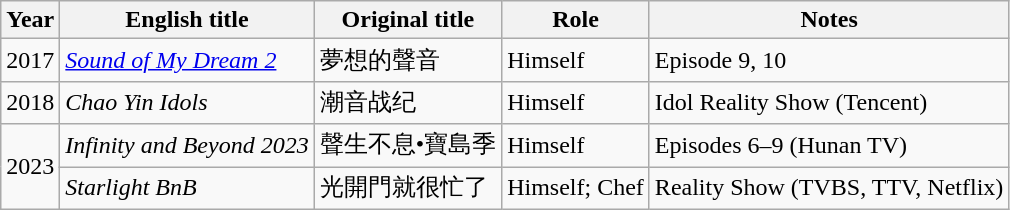<table class="wikitable sortable">
<tr>
<th>Year</th>
<th>English title</th>
<th>Original title</th>
<th>Role</th>
<th class="unsortable">Notes</th>
</tr>
<tr>
<td>2017</td>
<td><em><a href='#'>Sound of My Dream 2</a></em></td>
<td>夢想的聲音</td>
<td>Himself</td>
<td>Episode 9, 10</td>
</tr>
<tr>
<td>2018</td>
<td><em>Chao Yin Idols</em></td>
<td>潮音战纪</td>
<td>Himself</td>
<td>Idol Reality Show (Tencent)</td>
</tr>
<tr>
<td rowspan="2">2023</td>
<td><em>Infinity and Beyond 2023</em></td>
<td>聲生不息•寶島季</td>
<td>Himself</td>
<td>Episodes 6–9 (Hunan TV)</td>
</tr>
<tr>
<td><em>Starlight BnB</em></td>
<td>光開門就很忙了</td>
<td>Himself; Chef</td>
<td>Reality Show (TVBS, TTV, Netflix)</td>
</tr>
</table>
